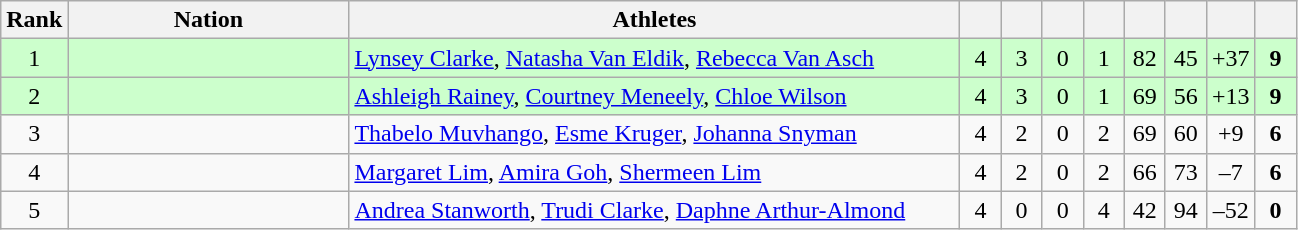<table class=wikitable style="text-align:center">
<tr>
<th width=20>Rank</th>
<th width=180>Nation</th>
<th width=400>Athletes</th>
<th width=20></th>
<th width=20></th>
<th width=20></th>
<th width=20></th>
<th width=20></th>
<th width=20></th>
<th width=20></th>
<th width=20></th>
</tr>
<tr bgcolor="#ccffcc">
<td>1</td>
<td align=left></td>
<td align=left><a href='#'>Lynsey Clarke</a>, <a href='#'>Natasha Van Eldik</a>, <a href='#'>Rebecca Van Asch</a></td>
<td>4</td>
<td>3</td>
<td>0</td>
<td>1</td>
<td>82</td>
<td>45</td>
<td>+37</td>
<td><strong>9</strong></td>
</tr>
<tr bgcolor="#ccffcc">
<td>2</td>
<td align=left></td>
<td align=left><a href='#'>Ashleigh Rainey</a>, <a href='#'>Courtney Meneely</a>, <a href='#'>Chloe Wilson</a></td>
<td>4</td>
<td>3</td>
<td>0</td>
<td>1</td>
<td>69</td>
<td>56</td>
<td>+13</td>
<td><strong>9</strong></td>
</tr>
<tr>
<td>3</td>
<td align=left></td>
<td align=left><a href='#'>Thabelo Muvhango</a>, <a href='#'>Esme Kruger</a>, <a href='#'>Johanna Snyman</a></td>
<td>4</td>
<td>2</td>
<td>0</td>
<td>2</td>
<td>69</td>
<td>60</td>
<td>+9</td>
<td><strong>6</strong></td>
</tr>
<tr>
<td>4</td>
<td align=left></td>
<td align=left><a href='#'>Margaret Lim</a>, <a href='#'>Amira Goh</a>, <a href='#'>Shermeen Lim</a></td>
<td>4</td>
<td>2</td>
<td>0</td>
<td>2</td>
<td>66</td>
<td>73</td>
<td>–7</td>
<td><strong>6</strong></td>
</tr>
<tr>
<td>5</td>
<td align=left></td>
<td align=left><a href='#'>Andrea Stanworth</a>, <a href='#'>Trudi Clarke</a>, <a href='#'>Daphne Arthur-Almond</a></td>
<td>4</td>
<td>0</td>
<td>0</td>
<td>4</td>
<td>42</td>
<td>94</td>
<td>–52</td>
<td><strong>0</strong></td>
</tr>
</table>
